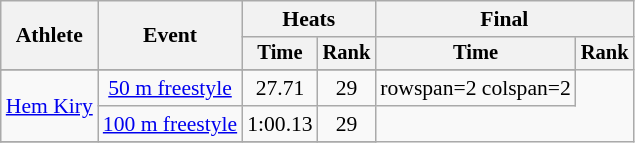<table class="wikitable" style="font-size:90%">
<tr>
<th rowspan=2>Athlete</th>
<th rowspan=2>Event</th>
<th colspan=2>Heats</th>
<th colspan=2>Final</th>
</tr>
<tr style="font-size:95%">
<th>Time</th>
<th>Rank</th>
<th>Time</th>
<th>Rank</th>
</tr>
<tr>
</tr>
<tr align=center>
<td align=left rowspan=2><a href='#'>Hem Kiry</a></td>
<td><a href='#'>50 m freestyle</a></td>
<td>27.71</td>
<td align=center>29</td>
<td>rowspan=2 colspan=2 </td>
</tr>
<tr>
<td><a href='#'>100 m freestyle</a></td>
<td>1:00.13</td>
<td align=center>29</td>
</tr>
<tr>
</tr>
</table>
